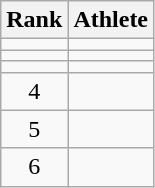<table class="wikitable" style="text-align:center">
<tr>
<th>Rank</th>
<th>Athlete</th>
</tr>
<tr>
<td></td>
<td align=left></td>
</tr>
<tr>
<td></td>
<td align=left></td>
</tr>
<tr>
<td></td>
<td align=left></td>
</tr>
<tr>
<td>4</td>
<td align=left></td>
</tr>
<tr>
<td>5</td>
<td align=left></td>
</tr>
<tr>
<td>6</td>
<td align=left></td>
</tr>
</table>
